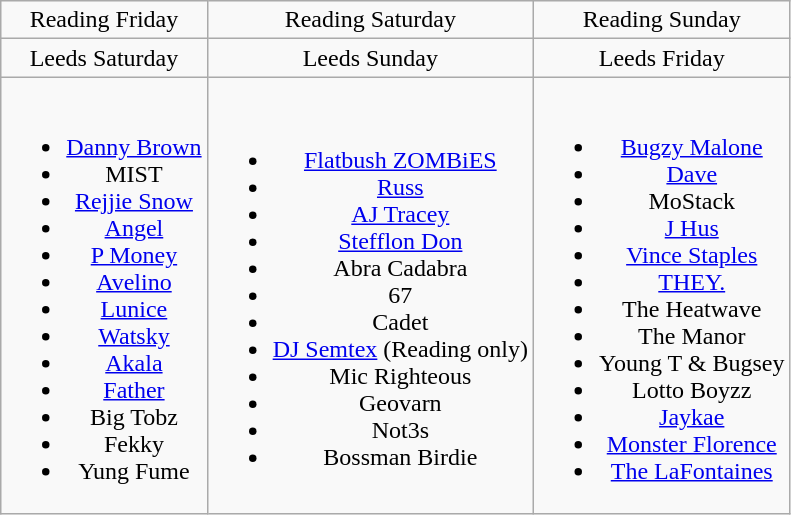<table class="wikitable" style="text-align:center;">
<tr>
<td>Reading Friday</td>
<td>Reading Saturday</td>
<td>Reading Sunday</td>
</tr>
<tr>
<td>Leeds Saturday</td>
<td>Leeds Sunday</td>
<td>Leeds Friday</td>
</tr>
<tr>
<td><br><ul><li><a href='#'>Danny Brown</a></li><li>MIST</li><li><a href='#'>Rejjie Snow</a></li><li><a href='#'>Angel</a></li><li><a href='#'>P Money</a></li><li><a href='#'>Avelino</a></li><li><a href='#'>Lunice</a></li><li><a href='#'>Watsky</a></li><li><a href='#'>Akala</a></li><li><a href='#'>Father</a></li><li>Big Tobz</li><li>Fekky</li><li>Yung Fume</li></ul></td>
<td><br><ul><li><a href='#'>Flatbush ZOMBiES</a></li><li><a href='#'>Russ</a></li><li><a href='#'>AJ Tracey</a></li><li><a href='#'>Stefflon Don</a></li><li>Abra Cadabra</li><li>67</li><li>Cadet</li><li><a href='#'>DJ Semtex</a> (Reading only)</li><li>Mic Righteous</li><li>Geovarn</li><li>Not3s</li><li>Bossman Birdie</li></ul></td>
<td><br><ul><li><a href='#'>Bugzy Malone</a></li><li><a href='#'>Dave</a></li><li>MoStack</li><li><a href='#'>J Hus</a></li><li><a href='#'>Vince Staples</a></li><li><a href='#'>THEY.</a></li><li>The Heatwave</li><li>The Manor</li><li>Young T & Bugsey</li><li>Lotto Boyzz</li><li><a href='#'>Jaykae</a></li><li><a href='#'>Monster Florence</a></li><li><a href='#'>The LaFontaines</a></li></ul></td>
</tr>
</table>
